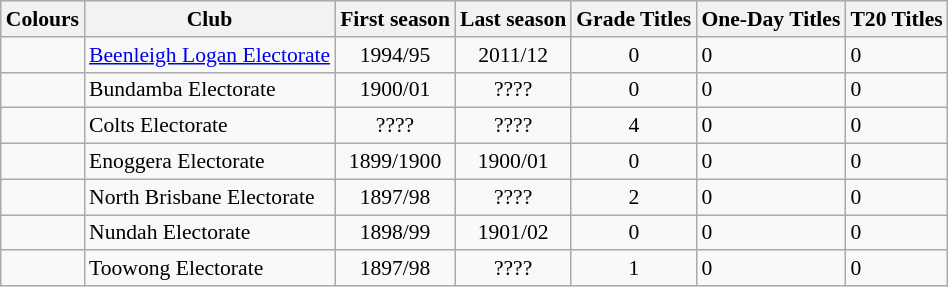<table class="wikitable sortable" style="text-align:left; font-size:90%" width:110%">
<tr style="background:#c1d8ff;">
<th>Colours</th>
<th>Club</th>
<th>First season</th>
<th>Last season</th>
<th>Grade Titles</th>
<th>One-Day Titles</th>
<th>T20 Titles</th>
</tr>
<tr>
<td></td>
<td><a href='#'>Beenleigh Logan Electorate</a></td>
<td style="text-align:center;">1994/95</td>
<td style="text-align:center;">2011/12</td>
<td style="text-align:center;">0</td>
<td>0</td>
<td>0</td>
</tr>
<tr>
<td></td>
<td>Bundamba Electorate</td>
<td style="text-align:center;">1900/01</td>
<td style="text-align:center;">????</td>
<td style="text-align:center;">0</td>
<td>0</td>
<td>0</td>
</tr>
<tr>
<td></td>
<td>Colts Electorate</td>
<td style="text-align:center;">????</td>
<td style="text-align:center;">????</td>
<td style="text-align:center;">4</td>
<td>0</td>
<td>0</td>
</tr>
<tr>
<td></td>
<td>Enoggera Electorate</td>
<td style="text-align:center;">1899/1900</td>
<td style="text-align:center;">1900/01</td>
<td style="text-align:center;">0</td>
<td>0</td>
<td>0</td>
</tr>
<tr>
<td></td>
<td>North Brisbane Electorate</td>
<td style="text-align:center;">1897/98</td>
<td style="text-align:center;">????</td>
<td style="text-align:center;">2</td>
<td>0</td>
<td>0</td>
</tr>
<tr>
<td></td>
<td>Nundah Electorate</td>
<td style="text-align:center;">1898/99</td>
<td style="text-align:center;">1901/02</td>
<td style="text-align:center;">0</td>
<td>0</td>
<td>0</td>
</tr>
<tr>
<td></td>
<td>Toowong Electorate</td>
<td style="text-align:center;">1897/98</td>
<td style="text-align:center;">????</td>
<td style="text-align:center;">1</td>
<td>0</td>
<td>0</td>
</tr>
</table>
